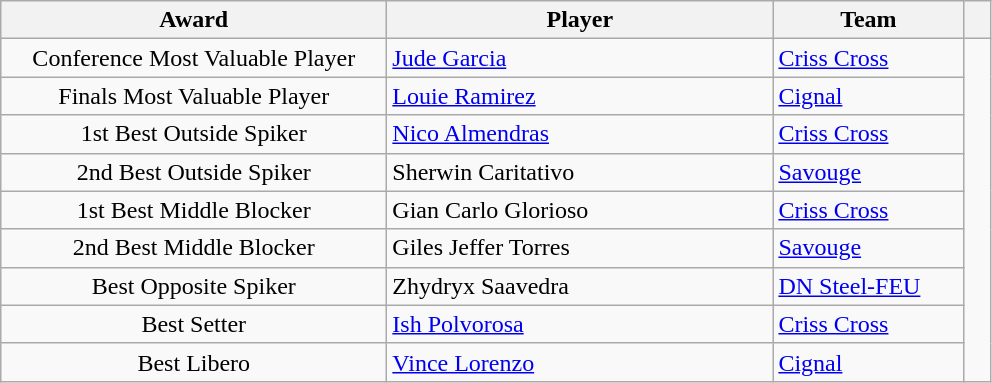<table class="wikitable">
<tr>
<th width=250>Award</th>
<th width=250>Player</th>
<th width=120>Team</th>
<th width=10></th>
</tr>
<tr>
<td style="text-align:center">Conference Most Valuable Player</td>
<td><a href='#'>Jude Garcia</a></td>
<td><a href='#'>Criss Cross</a></td>
<td rowspan="9" style="text-align:center"></td>
</tr>
<tr>
<td style="text-align:center">Finals Most Valuable Player</td>
<td><a href='#'>Louie Ramirez</a></td>
<td><a href='#'>Cignal</a></td>
</tr>
<tr>
<td style="text-align:center">1st Best Outside Spiker</td>
<td><a href='#'>Nico Almendras</a></td>
<td><a href='#'>Criss Cross</a></td>
</tr>
<tr>
<td style="text-align:center">2nd Best Outside Spiker</td>
<td>Sherwin Caritativo</td>
<td><a href='#'>Savouge</a></td>
</tr>
<tr>
<td style="text-align:center">1st Best Middle Blocker</td>
<td>Gian Carlo Glorioso</td>
<td><a href='#'>Criss Cross</a></td>
</tr>
<tr>
<td style="text-align:center">2nd Best Middle Blocker</td>
<td>Giles Jeffer Torres</td>
<td><a href='#'>Savouge</a></td>
</tr>
<tr>
<td style="text-align:center">Best Opposite Spiker</td>
<td>Zhydryx Saavedra</td>
<td><a href='#'>DN Steel-FEU</a></td>
</tr>
<tr>
<td style="text-align:center">Best Setter</td>
<td><a href='#'>Ish Polvorosa</a></td>
<td><a href='#'>Criss Cross</a></td>
</tr>
<tr>
<td style="text-align:center">Best Libero</td>
<td><a href='#'>Vince Lorenzo</a></td>
<td><a href='#'>Cignal</a></td>
</tr>
</table>
